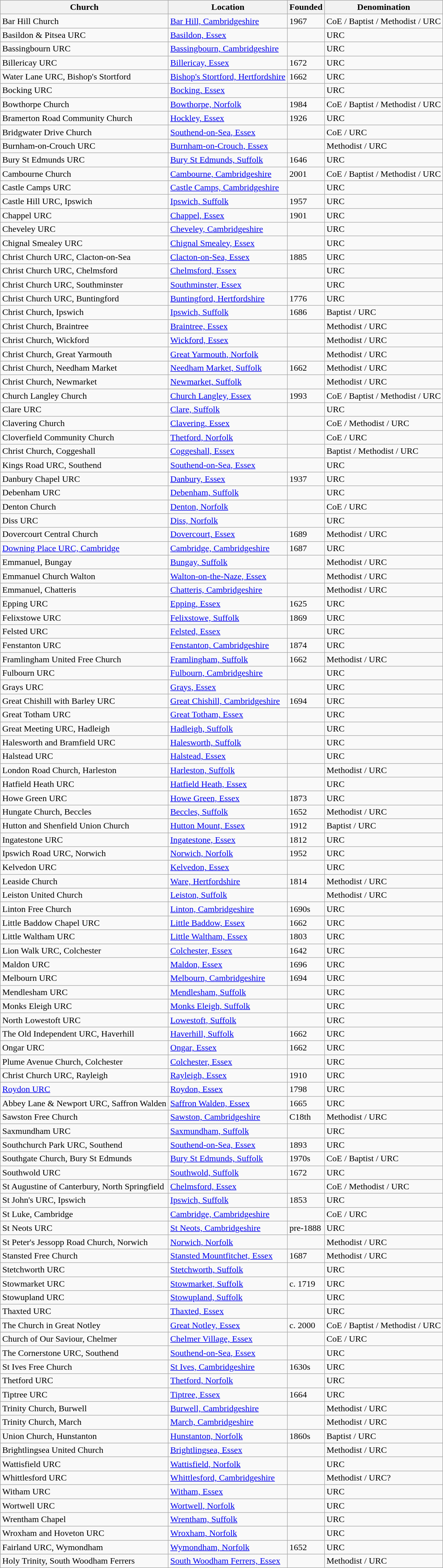<table class="wikitable sortable">
<tr>
<th>Church</th>
<th>Location</th>
<th>Founded</th>
<th>Denomination</th>
</tr>
<tr>
<td>Bar Hill Church</td>
<td><a href='#'>Bar Hill, Cambridgeshire</a></td>
<td>1967</td>
<td>CoE / Baptist / Methodist / URC</td>
</tr>
<tr>
<td>Basildon & Pitsea URC</td>
<td><a href='#'>Basildon, Essex</a></td>
<td></td>
<td>URC</td>
</tr>
<tr>
<td>Bassingbourn URC</td>
<td><a href='#'>Bassingbourn, Cambridgeshire</a></td>
<td></td>
<td>URC</td>
</tr>
<tr>
<td>Billericay URC</td>
<td><a href='#'>Billericay, Essex</a></td>
<td>1672</td>
<td>URC</td>
</tr>
<tr>
<td>Water Lane URC, Bishop's Stortford</td>
<td><a href='#'>Bishop's Stortford, Hertfordshire</a></td>
<td>1662</td>
<td>URC</td>
</tr>
<tr>
<td>Bocking URC</td>
<td><a href='#'>Bocking, Essex</a></td>
<td></td>
<td>URC</td>
</tr>
<tr>
<td>Bowthorpe Church</td>
<td><a href='#'>Bowthorpe, Norfolk</a></td>
<td>1984</td>
<td>CoE / Baptist / Methodist / URC</td>
</tr>
<tr>
<td>Bramerton Road Community Church</td>
<td><a href='#'>Hockley, Essex</a></td>
<td>1926</td>
<td>URC</td>
</tr>
<tr>
<td>Bridgwater Drive Church</td>
<td><a href='#'>Southend-on-Sea, Essex</a></td>
<td></td>
<td>CoE / URC</td>
</tr>
<tr>
<td>Burnham-on-Crouch URC</td>
<td><a href='#'>Burnham-on-Crouch, Essex</a></td>
<td></td>
<td>Methodist / URC</td>
</tr>
<tr>
<td>Bury St Edmunds URC</td>
<td><a href='#'>Bury St Edmunds, Suffolk</a></td>
<td>1646</td>
<td>URC</td>
</tr>
<tr>
<td>Cambourne Church</td>
<td><a href='#'>Cambourne, Cambridgeshire</a></td>
<td>2001</td>
<td>CoE / Baptist / Methodist / URC</td>
</tr>
<tr>
<td>Castle Camps URC</td>
<td><a href='#'>Castle Camps, Cambridgeshire</a></td>
<td></td>
<td>URC</td>
</tr>
<tr>
<td>Castle Hill URC, Ipswich</td>
<td><a href='#'>Ipswich, Suffolk</a></td>
<td>1957</td>
<td>URC</td>
</tr>
<tr>
<td>Chappel URC</td>
<td><a href='#'>Chappel, Essex</a></td>
<td>1901</td>
<td>URC</td>
</tr>
<tr>
<td>Cheveley URC</td>
<td><a href='#'>Cheveley, Cambridgeshire</a></td>
<td></td>
<td>URC</td>
</tr>
<tr>
<td>Chignal Smealey URC</td>
<td><a href='#'>Chignal Smealey, Essex</a></td>
<td></td>
<td>URC</td>
</tr>
<tr>
<td>Christ Church URC, Clacton-on-Sea</td>
<td><a href='#'>Clacton-on-Sea, Essex</a></td>
<td>1885</td>
<td>URC</td>
</tr>
<tr>
<td>Christ Church URC, Chelmsford</td>
<td><a href='#'>Chelmsford, Essex</a></td>
<td></td>
<td>URC</td>
</tr>
<tr>
<td>Christ Church URC, Southminster</td>
<td><a href='#'>Southminster, Essex</a></td>
<td></td>
<td>URC</td>
</tr>
<tr>
<td>Christ Church URC, Buntingford</td>
<td><a href='#'>Buntingford, Hertfordshire</a></td>
<td>1776</td>
<td>URC</td>
</tr>
<tr>
<td>Christ Church, Ipswich</td>
<td><a href='#'>Ipswich, Suffolk</a></td>
<td>1686</td>
<td>Baptist / URC</td>
</tr>
<tr>
<td>Christ Church, Braintree</td>
<td><a href='#'>Braintree, Essex</a></td>
<td></td>
<td>Methodist / URC</td>
</tr>
<tr>
<td>Christ Church, Wickford</td>
<td><a href='#'>Wickford, Essex</a></td>
<td></td>
<td>Methodist / URC</td>
</tr>
<tr>
<td>Christ Church, Great Yarmouth</td>
<td><a href='#'>Great Yarmouth, Norfolk</a></td>
<td></td>
<td>Methodist / URC</td>
</tr>
<tr>
<td>Christ Church, Needham Market</td>
<td><a href='#'>Needham Market, Suffolk</a></td>
<td>1662</td>
<td>Methodist / URC</td>
</tr>
<tr>
<td>Christ Church, Newmarket</td>
<td><a href='#'>Newmarket, Suffolk</a></td>
<td></td>
<td>Methodist / URC</td>
</tr>
<tr>
<td>Church Langley Church</td>
<td><a href='#'>Church Langley, Essex</a></td>
<td>1993</td>
<td>CoE / Baptist / Methodist / URC</td>
</tr>
<tr>
<td>Clare URC</td>
<td><a href='#'>Clare, Suffolk</a></td>
<td></td>
<td>URC</td>
</tr>
<tr>
<td>Clavering Church</td>
<td><a href='#'>Clavering, Essex</a></td>
<td></td>
<td>CoE / Methodist / URC</td>
</tr>
<tr>
<td>Cloverfield Community Church</td>
<td><a href='#'>Thetford, Norfolk</a></td>
<td></td>
<td>CoE / URC</td>
</tr>
<tr>
<td>Christ Church, Coggeshall</td>
<td><a href='#'>Coggeshall, Essex</a></td>
<td></td>
<td>Baptist / Methodist / URC</td>
</tr>
<tr>
<td>Kings Road URC, Southend</td>
<td><a href='#'>Southend-on-Sea, Essex</a></td>
<td></td>
<td>URC</td>
</tr>
<tr>
<td>Danbury Chapel URC</td>
<td><a href='#'>Danbury, Essex</a></td>
<td>1937</td>
<td>URC</td>
</tr>
<tr>
<td>Debenham URC</td>
<td><a href='#'>Debenham, Suffolk</a></td>
<td></td>
<td>URC</td>
</tr>
<tr>
<td>Denton Church</td>
<td><a href='#'>Denton, Norfolk</a></td>
<td></td>
<td>CoE / URC</td>
</tr>
<tr>
<td>Diss URC</td>
<td><a href='#'>Diss, Norfolk</a></td>
<td></td>
<td>URC</td>
</tr>
<tr>
<td>Dovercourt Central Church</td>
<td><a href='#'>Dovercourt, Essex</a></td>
<td>1689</td>
<td>Methodist / URC</td>
</tr>
<tr>
<td><a href='#'>Downing Place URC, Cambridge</a></td>
<td><a href='#'>Cambridge, Cambridgeshire</a></td>
<td>1687</td>
<td>URC</td>
</tr>
<tr>
<td>Emmanuel, Bungay</td>
<td><a href='#'>Bungay, Suffolk</a></td>
<td></td>
<td>Methodist / URC</td>
</tr>
<tr>
<td>Emmanuel Church Walton</td>
<td><a href='#'>Walton-on-the-Naze, Essex</a></td>
<td></td>
<td>Methodist / URC</td>
</tr>
<tr>
<td>Emmanuel, Chatteris</td>
<td><a href='#'>Chatteris, Cambridgeshire</a></td>
<td></td>
<td>Methodist / URC</td>
</tr>
<tr>
<td>Epping URC</td>
<td><a href='#'>Epping, Essex</a></td>
<td>1625</td>
<td>URC</td>
</tr>
<tr>
<td>Felixstowe URC</td>
<td><a href='#'>Felixstowe, Suffolk</a></td>
<td>1869</td>
<td>URC</td>
</tr>
<tr>
<td>Felsted URC</td>
<td><a href='#'>Felsted, Essex</a></td>
<td></td>
<td>URC</td>
</tr>
<tr>
<td>Fenstanton URC</td>
<td><a href='#'>Fenstanton, Cambridgeshire</a></td>
<td>1874</td>
<td>URC</td>
</tr>
<tr>
<td>Framlingham United Free Church</td>
<td><a href='#'>Framlingham, Suffolk</a></td>
<td>1662</td>
<td>Methodist / URC</td>
</tr>
<tr>
<td>Fulbourn URC</td>
<td><a href='#'>Fulbourn, Cambridgeshire</a></td>
<td></td>
<td>URC</td>
</tr>
<tr>
<td>Grays URC</td>
<td><a href='#'>Grays, Essex</a></td>
<td></td>
<td>URC</td>
</tr>
<tr>
<td>Great Chishill with Barley URC</td>
<td><a href='#'>Great Chishill, Cambridgeshire</a></td>
<td>1694</td>
<td>URC</td>
</tr>
<tr>
<td>Great Totham URC</td>
<td><a href='#'>Great Totham, Essex</a></td>
<td></td>
<td>URC</td>
</tr>
<tr>
<td>Great Meeting URC, Hadleigh</td>
<td><a href='#'>Hadleigh, Suffolk</a></td>
<td></td>
<td>URC</td>
</tr>
<tr>
<td>Halesworth and Bramfield URC</td>
<td><a href='#'>Halesworth, Suffolk</a></td>
<td></td>
<td>URC</td>
</tr>
<tr>
<td>Halstead URC</td>
<td><a href='#'>Halstead, Essex</a></td>
<td></td>
<td>URC</td>
</tr>
<tr>
<td>London Road Church, Harleston</td>
<td><a href='#'>Harleston, Suffolk</a></td>
<td></td>
<td>Methodist / URC</td>
</tr>
<tr>
<td>Hatfield Heath URC</td>
<td><a href='#'>Hatfield Heath, Essex</a></td>
<td></td>
<td>URC</td>
</tr>
<tr>
<td>Howe Green URC</td>
<td><a href='#'>Howe Green, Essex</a></td>
<td>1873</td>
<td>URC</td>
</tr>
<tr>
<td>Hungate Church, Beccles</td>
<td><a href='#'>Beccles, Suffolk</a></td>
<td>1652</td>
<td>Methodist / URC</td>
</tr>
<tr>
<td>Hutton and Shenfield Union Church</td>
<td><a href='#'>Hutton Mount, Essex</a></td>
<td>1912</td>
<td>Baptist / URC</td>
</tr>
<tr>
<td>Ingatestone URC</td>
<td><a href='#'>Ingatestone, Essex</a></td>
<td>1812</td>
<td>URC</td>
</tr>
<tr>
<td>Ipswich Road URC, Norwich</td>
<td><a href='#'>Norwich, Norfolk</a></td>
<td>1952</td>
<td>URC</td>
</tr>
<tr>
<td>Kelvedon URC</td>
<td><a href='#'>Kelvedon, Essex</a></td>
<td></td>
<td>URC</td>
</tr>
<tr>
<td>Leaside Church</td>
<td><a href='#'>Ware, Hertfordshire</a></td>
<td>1814</td>
<td>Methodist / URC</td>
</tr>
<tr>
<td>Leiston United Church</td>
<td><a href='#'>Leiston, Suffolk</a></td>
<td></td>
<td>Methodist / URC</td>
</tr>
<tr>
<td>Linton Free Church</td>
<td><a href='#'>Linton, Cambridgeshire</a></td>
<td>1690s</td>
<td>URC</td>
</tr>
<tr>
<td>Little Baddow Chapel URC</td>
<td><a href='#'>Little Baddow, Essex</a></td>
<td>1662</td>
<td>URC</td>
</tr>
<tr>
<td>Little Waltham URC</td>
<td><a href='#'>Little Waltham, Essex</a></td>
<td>1803</td>
<td>URC</td>
</tr>
<tr>
<td>Lion Walk URC, Colchester</td>
<td><a href='#'>Colchester, Essex</a></td>
<td>1642</td>
<td>URC</td>
</tr>
<tr>
<td>Maldon URC</td>
<td><a href='#'>Maldon, Essex</a></td>
<td>1696</td>
<td>URC</td>
</tr>
<tr>
<td>Melbourn URC</td>
<td><a href='#'>Melbourn, Cambridgeshire</a></td>
<td>1694</td>
<td>URC</td>
</tr>
<tr>
<td>Mendlesham URC</td>
<td><a href='#'>Mendlesham, Suffolk</a></td>
<td></td>
<td>URC</td>
</tr>
<tr>
<td>Monks Eleigh URC</td>
<td><a href='#'>Monks Eleigh, Suffolk</a></td>
<td></td>
<td>URC</td>
</tr>
<tr>
<td>North Lowestoft URC</td>
<td><a href='#'>Lowestoft, Suffolk</a></td>
<td></td>
<td>URC</td>
</tr>
<tr>
<td>The Old Independent URC, Haverhill</td>
<td><a href='#'>Haverhill, Suffolk</a></td>
<td>1662</td>
<td>URC</td>
</tr>
<tr>
<td>Ongar URC</td>
<td><a href='#'>Ongar, Essex</a></td>
<td>1662</td>
<td>URC</td>
</tr>
<tr>
<td>Plume Avenue Church, Colchester</td>
<td><a href='#'>Colchester, Essex</a></td>
<td></td>
<td>URC</td>
</tr>
<tr>
<td>Christ Church URC, Rayleigh</td>
<td><a href='#'>Rayleigh, Essex</a></td>
<td>1910</td>
<td>URC</td>
</tr>
<tr>
<td><a href='#'>Roydon URC</a></td>
<td><a href='#'>Roydon, Essex</a></td>
<td>1798</td>
<td>URC</td>
</tr>
<tr>
<td>Abbey Lane & Newport URC, Saffron Walden</td>
<td><a href='#'>Saffron Walden, Essex</a></td>
<td>1665</td>
<td>URC</td>
</tr>
<tr>
<td>Sawston Free Church</td>
<td><a href='#'>Sawston, Cambridgeshire</a></td>
<td>C18th</td>
<td>Methodist / URC</td>
</tr>
<tr>
<td>Saxmundham URC</td>
<td><a href='#'>Saxmundham, Suffolk</a></td>
<td></td>
<td>URC</td>
</tr>
<tr>
<td>Southchurch Park URC, Southend</td>
<td><a href='#'>Southend-on-Sea, Essex</a></td>
<td>1893</td>
<td>URC</td>
</tr>
<tr>
<td>Southgate Church, Bury St Edmunds</td>
<td><a href='#'>Bury St Edmunds, Suffolk</a></td>
<td>1970s</td>
<td>CoE / Baptist / URC</td>
</tr>
<tr>
<td>Southwold URC</td>
<td><a href='#'>Southwold, Suffolk</a></td>
<td>1672</td>
<td>URC</td>
</tr>
<tr>
<td>St Augustine of Canterbury, North Springfield</td>
<td><a href='#'>Chelmsford, Essex</a></td>
<td></td>
<td>CoE / Methodist / URC</td>
</tr>
<tr>
<td>St John's URC, Ipswich</td>
<td><a href='#'>Ipswich, Suffolk</a></td>
<td>1853</td>
<td>URC</td>
</tr>
<tr>
<td>St Luke, Cambridge</td>
<td><a href='#'>Cambridge, Cambridgeshire</a></td>
<td></td>
<td>CoE / URC</td>
</tr>
<tr>
<td>St Neots URC</td>
<td><a href='#'>St Neots, Cambridgeshire</a></td>
<td>pre-1888</td>
<td>URC</td>
</tr>
<tr>
<td>St Peter's Jessopp Road Church, Norwich</td>
<td><a href='#'>Norwich, Norfolk</a></td>
<td></td>
<td>Methodist / URC</td>
</tr>
<tr>
<td>Stansted Free Church</td>
<td><a href='#'>Stansted Mountfitchet, Essex</a></td>
<td>1687</td>
<td>Methodist / URC</td>
</tr>
<tr>
<td>Stetchworth URC</td>
<td><a href='#'>Stetchworth, Suffolk</a></td>
<td></td>
<td>URC</td>
</tr>
<tr>
<td>Stowmarket URC</td>
<td><a href='#'>Stowmarket, Suffolk</a></td>
<td>c. 1719</td>
<td>URC</td>
</tr>
<tr>
<td>Stowupland URC</td>
<td><a href='#'>Stowupland, Suffolk</a></td>
<td></td>
<td>URC</td>
</tr>
<tr>
<td>Thaxted URC</td>
<td><a href='#'>Thaxted, Essex</a></td>
<td></td>
<td>URC</td>
</tr>
<tr>
<td>The Church in Great Notley</td>
<td><a href='#'>Great Notley, Essex</a></td>
<td>c. 2000</td>
<td>CoE / Baptist / Methodist / URC</td>
</tr>
<tr>
<td>Church of Our Saviour, Chelmer</td>
<td><a href='#'>Chelmer Village, Essex</a></td>
<td></td>
<td>CoE / URC</td>
</tr>
<tr>
<td>The Cornerstone URC, Southend</td>
<td><a href='#'>Southend-on-Sea, Essex</a></td>
<td></td>
<td>URC</td>
</tr>
<tr>
<td>St Ives Free Church</td>
<td><a href='#'>St Ives, Cambridgeshire</a></td>
<td>1630s</td>
<td>URC</td>
</tr>
<tr>
<td>Thetford URC</td>
<td><a href='#'>Thetford, Norfolk</a></td>
<td></td>
<td>URC</td>
</tr>
<tr>
<td>Tiptree URC</td>
<td><a href='#'>Tiptree, Essex</a></td>
<td>1664</td>
<td>URC</td>
</tr>
<tr>
<td>Trinity Church, Burwell</td>
<td><a href='#'>Burwell, Cambridgeshire</a></td>
<td></td>
<td>Methodist / URC</td>
</tr>
<tr>
<td>Trinity Church, March</td>
<td><a href='#'>March, Cambridgeshire</a></td>
<td></td>
<td>Methodist / URC</td>
</tr>
<tr>
<td>Union Church, Hunstanton</td>
<td><a href='#'>Hunstanton, Norfolk</a></td>
<td>1860s</td>
<td>Baptist / URC</td>
</tr>
<tr>
<td>Brightlingsea United Church</td>
<td><a href='#'>Brightlingsea, Essex</a></td>
<td></td>
<td>Methodist / URC</td>
</tr>
<tr>
<td>Wattisfield URC</td>
<td><a href='#'>Wattisfield, Norfolk</a></td>
<td></td>
<td>URC</td>
</tr>
<tr>
<td>Whittlesford URC</td>
<td><a href='#'>Whittlesford, Cambridgeshire</a></td>
<td></td>
<td>Methodist / URC?</td>
</tr>
<tr>
<td>Witham URC</td>
<td><a href='#'>Witham, Essex</a></td>
<td></td>
<td>URC</td>
</tr>
<tr>
<td>Wortwell URC</td>
<td><a href='#'>Wortwell, Norfolk</a></td>
<td></td>
<td>URC</td>
</tr>
<tr>
<td>Wrentham Chapel</td>
<td><a href='#'>Wrentham, Suffolk</a></td>
<td></td>
<td>URC</td>
</tr>
<tr>
<td>Wroxham and Hoveton URC</td>
<td><a href='#'>Wroxham, Norfolk</a></td>
<td></td>
<td>URC</td>
</tr>
<tr>
<td>Fairland URC, Wymondham</td>
<td><a href='#'>Wymondham, Norfolk</a></td>
<td>1652</td>
<td>URC</td>
</tr>
<tr>
<td>Holy Trinity, South Woodham Ferrers</td>
<td><a href='#'>South Woodham Ferrers, Essex</a></td>
<td></td>
<td>Methodist / URC</td>
</tr>
</table>
